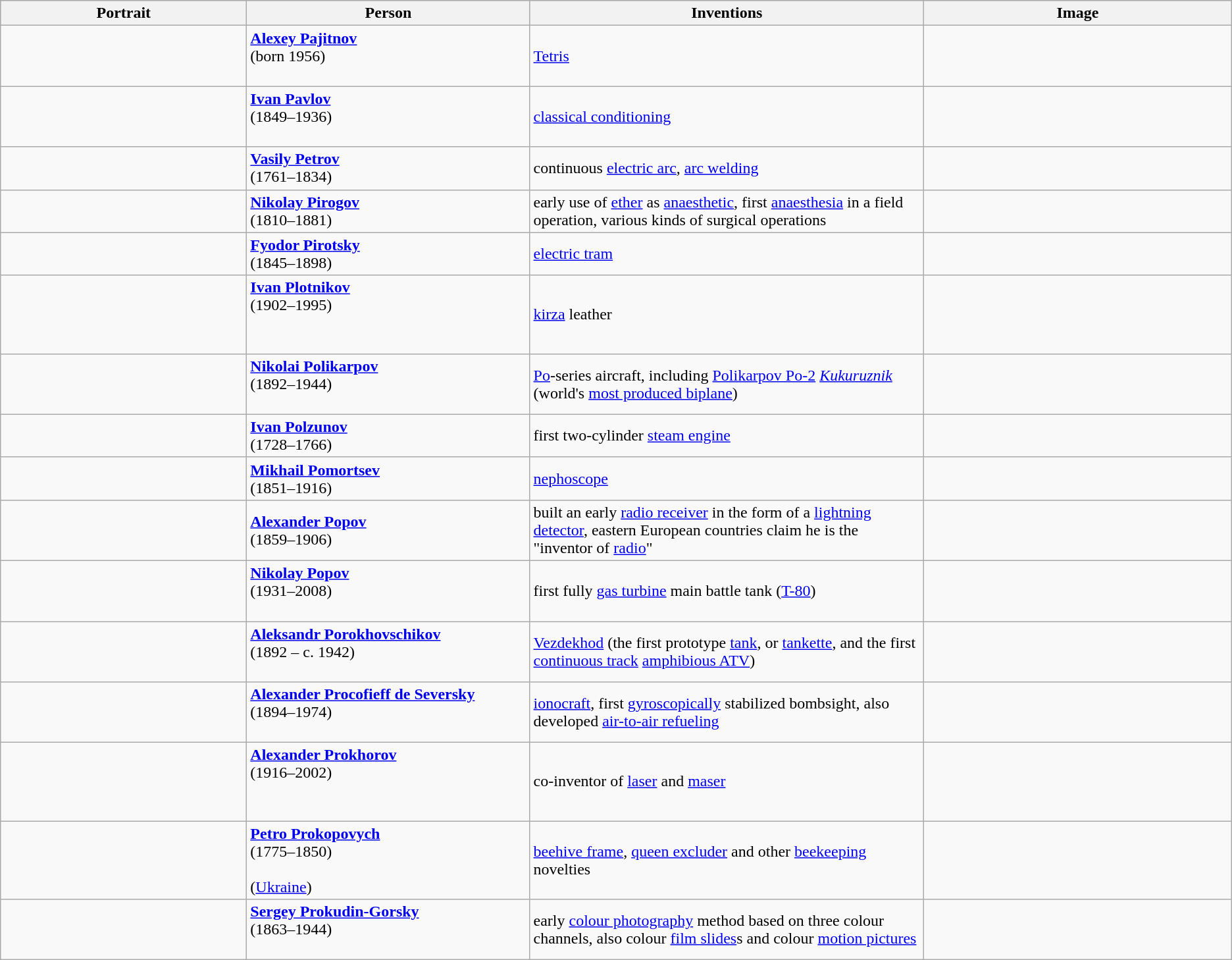<table class="wikitable">
<tr style="background:#ccc;">
<th width=20%>Portrait</th>
<th width=23%>Person</th>
<th width=32%>Inventions</th>
<th width=25%>Image</th>
</tr>
<tr>
<td align=center></td>
<td><strong><a href='#'>Alexey Pajitnov</a></strong><br> (born 1956)<br> <br></td>
<td><a href='#'>Tetris</a></td>
<td align=center></td>
</tr>
<tr>
<td align=center></td>
<td><strong><a href='#'>Ivan Pavlov</a></strong><br> (1849–1936)<br><br></td>
<td><a href='#'>classical conditioning</a></td>
<td align=center></td>
</tr>
<tr>
<td align=center></td>
<td><strong><a href='#'>Vasily Petrov</a></strong><br> (1761–1834)<br> </td>
<td>continuous <a href='#'>electric arc</a>, <a href='#'>arc welding</a></td>
<td align=center></td>
</tr>
<tr>
<td align=center></td>
<td><strong><a href='#'>Nikolay Pirogov</a></strong><br> (1810–1881)<br></td>
<td>early use of <a href='#'>ether</a> as <a href='#'>anaesthetic</a>, first <a href='#'>anaesthesia</a> in a field operation, various kinds of surgical operations</td>
<td align=center></td>
</tr>
<tr>
<td align=center></td>
<td><strong><a href='#'>Fyodor Pirotsky</a></strong><br> (1845–1898)<br> </td>
<td><a href='#'>electric tram</a></td>
<td align=center></td>
</tr>
<tr>
<td align=center></td>
<td><strong><a href='#'>Ivan Plotnikov</a></strong><br> (1902–1995)<br> <br><br> </td>
<td><a href='#'>kirza</a> leather</td>
<td align=center></td>
</tr>
<tr>
<td align=center></td>
<td><strong><a href='#'>Nikolai Polikarpov</a></strong><br> (1892–1944)<br>  <br></td>
<td><a href='#'>Po</a>-series aircraft, including <a href='#'>Polikarpov Po-2</a> <em><a href='#'>Kukuruznik</a></em> (world's <a href='#'>most produced biplane</a>)</td>
<td></td>
</tr>
<tr>
<td align=center></td>
<td><strong><a href='#'>Ivan Polzunov</a></strong><br> (1728–1766)<br> </td>
<td>first two-cylinder <a href='#'>steam engine</a></td>
<td></td>
</tr>
<tr>
<td align=center></td>
<td><strong><a href='#'>Mikhail Pomortsev</a></strong><br> (1851–1916)<br> </td>
<td><a href='#'>nephoscope</a></td>
<td align=center></td>
</tr>
<tr>
<td align=center></td>
<td><strong><a href='#'>Alexander Popov</a></strong><br> (1859–1906)<br></td>
<td>built an early <a href='#'>radio receiver</a> in the form of a <a href='#'>lightning detector</a>, eastern European countries claim he is the "inventor of <a href='#'>radio</a>"</td>
<td align=center></td>
</tr>
<tr>
<td align=center></td>
<td><strong><a href='#'>Nikolay Popov</a></strong><br>(1931–2008)<br><br></td>
<td>first fully <a href='#'>gas turbine</a> main battle tank (<a href='#'>T-80</a>)</td>
<td align=center></td>
</tr>
<tr>
<td align=center></td>
<td><strong><a href='#'>Aleksandr Porokhovschikov</a></strong><br> (1892 – c. 1942)<br> <br></td>
<td><a href='#'>Vezdekhod</a> (the first prototype <a href='#'>tank</a>, or <a href='#'>tankette</a>, and the first <a href='#'>continuous track</a> <a href='#'>amphibious ATV</a>)</td>
<td align=center></td>
</tr>
<tr>
<td align=center></td>
<td><strong><a href='#'>Alexander Procofieff de Seversky</a></strong><br> (1894–1974) <br>  <br></td>
<td><a href='#'>ionocraft</a>, first <a href='#'>gyroscopically</a> stabilized bombsight, also developed <a href='#'>air-to-air refueling</a></td>
<td align=center></td>
</tr>
<tr>
<td align=center></td>
<td><strong><a href='#'>Alexander Prokhorov</a></strong><br> (1916–2002)<br> <br><br> </td>
<td>co-inventor of <a href='#'>laser</a> and <a href='#'>maser</a></td>
<td align=center></td>
</tr>
<tr>
<td align=center></td>
<td><strong><a href='#'>Petro Prokopovych</a></strong><br> (1775–1850)<br> <br>(<a href='#'>Ukraine</a>)</td>
<td><a href='#'>beehive frame</a>, <a href='#'>queen excluder</a> and other <a href='#'>beekeeping</a> novelties</td>
<td align=center></td>
</tr>
<tr>
<td align=center></td>
<td><strong><a href='#'>Sergey Prokudin-Gorsky</a></strong><br> (1863–1944)<br> <br></td>
<td>early <a href='#'>colour photography</a> method based on three colour channels, also colour <a href='#'>film slides</a>s and colour <a href='#'>motion pictures</a></td>
<td align=center></td>
</tr>
</table>
